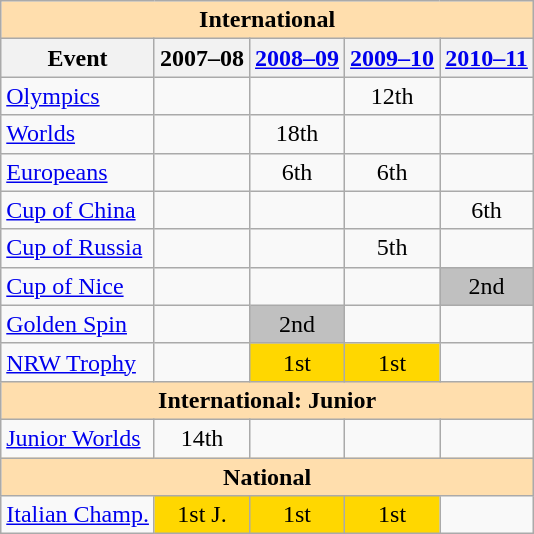<table class="wikitable" style="text-align:center">
<tr>
<th style="background-color: #ffdead; " colspan=5 align=center>International</th>
</tr>
<tr>
<th>Event</th>
<th>2007–08</th>
<th><a href='#'>2008–09</a></th>
<th><a href='#'>2009–10</a></th>
<th><a href='#'>2010–11</a></th>
</tr>
<tr>
<td align=left><a href='#'>Olympics</a></td>
<td></td>
<td></td>
<td>12th</td>
<td></td>
</tr>
<tr>
<td align=left><a href='#'>Worlds</a></td>
<td></td>
<td>18th</td>
<td></td>
<td></td>
</tr>
<tr>
<td align=left><a href='#'>Europeans</a></td>
<td></td>
<td>6th</td>
<td>6th</td>
<td></td>
</tr>
<tr>
<td align=left> <a href='#'>Cup of China</a></td>
<td></td>
<td></td>
<td></td>
<td>6th</td>
</tr>
<tr>
<td align=left> <a href='#'>Cup of Russia</a></td>
<td></td>
<td></td>
<td>5th</td>
<td></td>
</tr>
<tr>
<td align=left><a href='#'>Cup of Nice</a></td>
<td></td>
<td></td>
<td></td>
<td bgcolor=silver>2nd</td>
</tr>
<tr>
<td align=left><a href='#'>Golden Spin</a></td>
<td></td>
<td bgcolor=silver>2nd</td>
<td></td>
<td></td>
</tr>
<tr>
<td align=left><a href='#'>NRW Trophy</a></td>
<td></td>
<td bgcolor=gold>1st</td>
<td bgcolor=gold>1st</td>
<td></td>
</tr>
<tr>
<th style="background-color: #ffdead; " colspan=5 align=center>International: Junior</th>
</tr>
<tr>
<td align=left><a href='#'>Junior Worlds</a></td>
<td>14th</td>
<td></td>
<td></td>
<td></td>
</tr>
<tr>
<th style="background-color: #ffdead; " colspan=5 align=center>National</th>
</tr>
<tr>
<td align=left><a href='#'>Italian Champ.</a></td>
<td bgcolor=gold>1st J.</td>
<td bgcolor=gold>1st</td>
<td bgcolor=gold>1st</td>
<td></td>
</tr>
</table>
